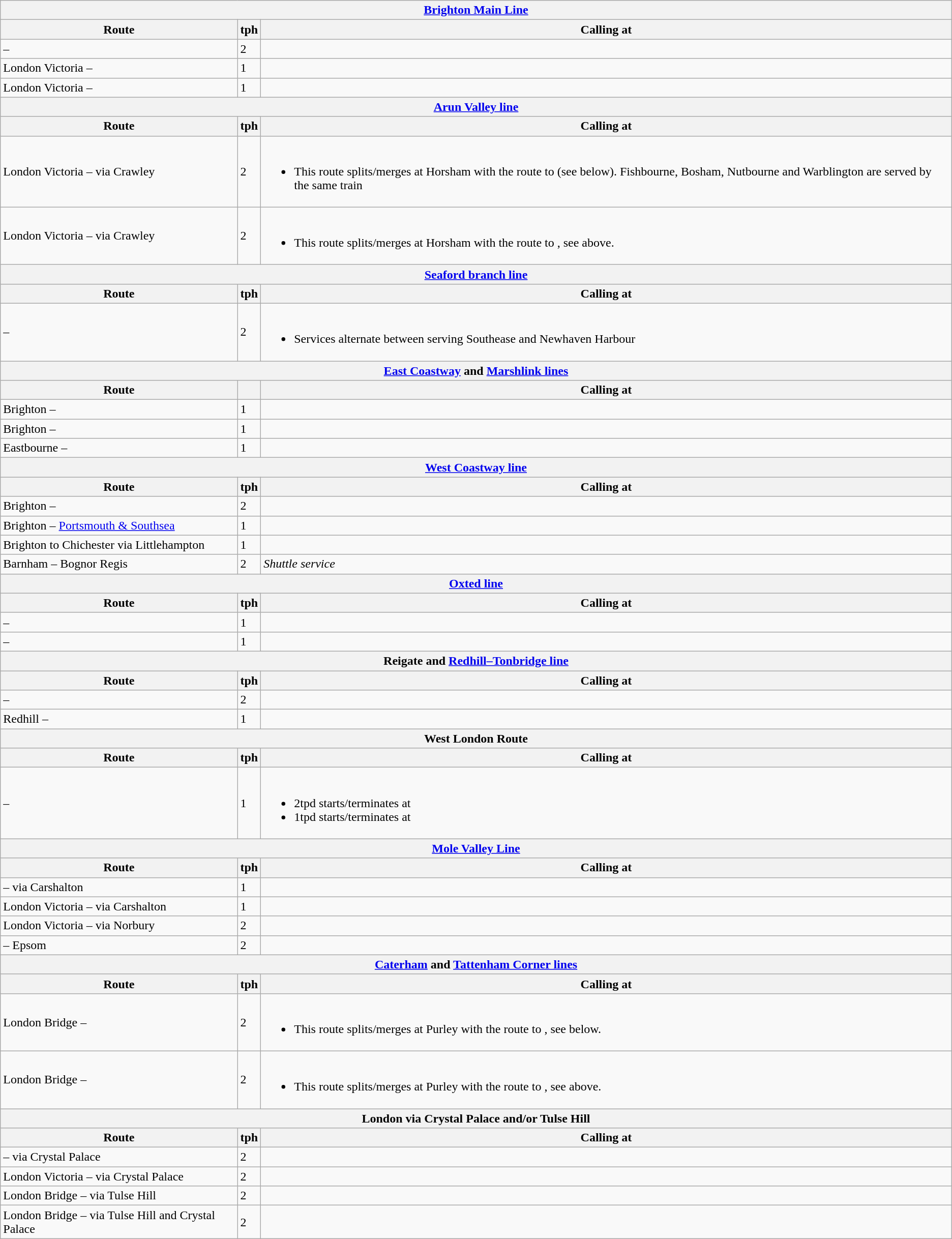<table class="wikitable">
<tr>
<th colspan="3"><a href='#'>Brighton Main Line</a></th>
</tr>
<tr>
<th>Route</th>
<th>tph</th>
<th>Calling at</th>
</tr>
<tr>
<td> – </td>
<td>2</td>
<td></td>
</tr>
<tr>
<td>London Victoria – </td>
<td>1</td>
<td></td>
</tr>
<tr>
<td>London Victoria – </td>
<td>1</td>
<td></td>
</tr>
<tr>
<th colspan="3"><a href='#'>Arun Valley line</a></th>
</tr>
<tr>
<th>Route</th>
<th>tph</th>
<th>Calling at</th>
</tr>
<tr>
<td>London Victoria –  via Crawley</td>
<td>2</td>
<td><br><ul><li>This route splits/merges at Horsham with the route to  (see below). Fishbourne, Bosham, Nutbourne and Warblington are served by the same train</li></ul></td>
</tr>
<tr>
<td>London Victoria –  via Crawley</td>
<td>2</td>
<td><br><ul><li>This route splits/merges at Horsham with the route to , see above.</li></ul></td>
</tr>
<tr>
<th colspan="3"><a href='#'>Seaford branch line</a></th>
</tr>
<tr>
<th>Route</th>
<th>tph</th>
<th>Calling at</th>
</tr>
<tr>
<td> – </td>
<td>2</td>
<td><br><ul><li>Services alternate between serving Southease and Newhaven Harbour</li></ul></td>
</tr>
<tr>
<th colspan="3"><a href='#'>East Coastway</a> and <a href='#'>Marshlink lines</a></th>
</tr>
<tr>
<th>Route</th>
<th></th>
<th>Calling at</th>
</tr>
<tr>
<td>Brighton – </td>
<td>1</td>
<td></td>
</tr>
<tr>
<td>Brighton – </td>
<td>1</td>
<td></td>
</tr>
<tr>
<td>Eastbourne – </td>
<td>1</td>
<td></td>
</tr>
<tr>
<th colspan="3"><a href='#'>West Coastway line</a></th>
</tr>
<tr>
<th>Route</th>
<th>tph</th>
<th>Calling at</th>
</tr>
<tr>
<td>Brighton – </td>
<td>2</td>
<td></td>
</tr>
<tr>
<td>Brighton – <a href='#'>Portsmouth & Southsea</a></td>
<td>1</td>
<td></td>
</tr>
<tr>
<td>Brighton to Chichester via Littlehampton</td>
<td>1</td>
<td></td>
</tr>
<tr>
<td>Barnham – Bognor Regis</td>
<td>2</td>
<td><em>Shuttle service</em></td>
</tr>
<tr>
<th colspan="3"><a href='#'>Oxted line</a></th>
</tr>
<tr>
<th>Route</th>
<th>tph</th>
<th>Calling at</th>
</tr>
<tr>
<td> – </td>
<td>1</td>
<td></td>
</tr>
<tr>
<td> – </td>
<td>1</td>
<td></td>
</tr>
<tr>
<th colspan="3">Reigate and <a href='#'>Redhill–Tonbridge line</a></th>
</tr>
<tr>
<th>Route</th>
<th>tph</th>
<th>Calling at</th>
</tr>
<tr>
<td> – </td>
<td>2</td>
<td></td>
</tr>
<tr>
<td>Redhill – </td>
<td>1</td>
<td></td>
</tr>
<tr>
<th colspan="3">West London Route</th>
</tr>
<tr>
<th>Route</th>
<th>tph</th>
<th>Calling at</th>
</tr>
<tr>
<td> – </td>
<td>1</td>
<td><br><ul><li>2tpd starts/terminates at </li><li>1tpd starts/terminates at </li></ul></td>
</tr>
<tr>
<th colspan="3"><a href='#'>Mole Valley Line</a></th>
</tr>
<tr>
<th>Route</th>
<th>tph</th>
<th>Calling at</th>
</tr>
<tr>
<td> –  via Carshalton</td>
<td>1</td>
<td></td>
</tr>
<tr>
<td>London Victoria –  via Carshalton</td>
<td>1</td>
<td></td>
</tr>
<tr>
<td>London Victoria –  via Norbury</td>
<td>2</td>
<td></td>
</tr>
<tr>
<td> – Epsom</td>
<td>2</td>
<td></td>
</tr>
<tr>
<th colspan="3"><a href='#'>Caterham</a> and <a href='#'>Tattenham Corner lines</a></th>
</tr>
<tr>
<th>Route</th>
<th>tph</th>
<th>Calling at</th>
</tr>
<tr>
<td>London Bridge – </td>
<td>2</td>
<td><br><ul><li>This route splits/merges at Purley with the route to , see below.</li></ul></td>
</tr>
<tr>
<td>London Bridge – </td>
<td>2</td>
<td><br><ul><li>This route splits/merges at Purley with the route to , see above.</li></ul></td>
</tr>
<tr>
<th colspan="3">London via Crystal Palace and/or Tulse Hill</th>
</tr>
<tr>
<th>Route</th>
<th>tph</th>
<th>Calling at</th>
</tr>
<tr>
<td> –  via Crystal Palace</td>
<td>2</td>
<td></td>
</tr>
<tr>
<td>London Victoria –  via Crystal Palace</td>
<td>2</td>
<td></td>
</tr>
<tr>
<td>London Bridge –  via Tulse Hill</td>
<td>2</td>
<td></td>
</tr>
<tr>
<td>London Bridge –  via Tulse Hill and Crystal Palace</td>
<td>2</td>
<td></td>
</tr>
</table>
